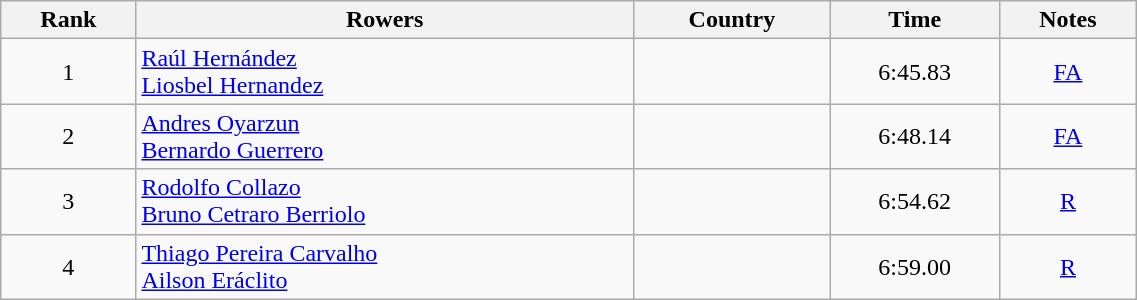<table class="wikitable" width=60% style="text-align:center">
<tr>
<th>Rank</th>
<th>Rowers</th>
<th>Country</th>
<th>Time</th>
<th>Notes</th>
</tr>
<tr>
<td>1</td>
<td align=left><a href='#'>Raúl Hernández</a><br><a href='#'>Liosbel Hernandez</a></td>
<td align=left></td>
<td>6:45.83</td>
<td><a href='#'>FA</a></td>
</tr>
<tr>
<td>2</td>
<td align=left><a href='#'>Andres Oyarzun</a><br><a href='#'>Bernardo Guerrero</a></td>
<td align=left></td>
<td>6:48.14</td>
<td><a href='#'>FA</a></td>
</tr>
<tr>
<td>3</td>
<td align=left><a href='#'>Rodolfo Collazo</a><br><a href='#'>Bruno Cetraro Berriolo</a></td>
<td align=left></td>
<td>6:54.62</td>
<td><a href='#'>R</a></td>
</tr>
<tr>
<td>4</td>
<td align=left><a href='#'>Thiago Pereira Carvalho</a><br><a href='#'>Ailson Eráclito</a></td>
<td align=left></td>
<td>6:59.00</td>
<td><a href='#'>R</a></td>
</tr>
</table>
